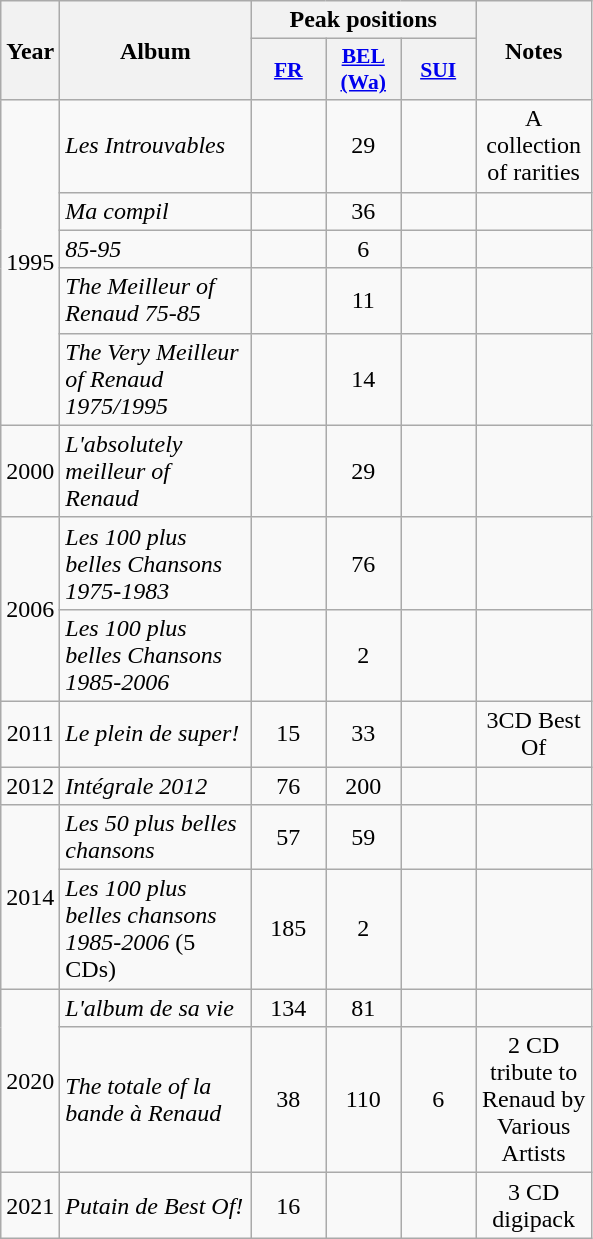<table class="wikitable">
<tr>
<th align="center" rowspan="2" width="10">Year</th>
<th align="center" rowspan="2" width="120">Album</th>
<th align="center" colspan="3" width="20">Peak positions</th>
<th align="center" rowspan="2" width="70">Notes</th>
</tr>
<tr>
<th scope="col" style="width:3em;font-size:90%;"><a href='#'>FR</a><br></th>
<th scope="col" style="width:3em;font-size:90%;"><a href='#'>BEL <br>(Wa)</a><br></th>
<th scope="col" style="width:3em;font-size:90%;"><a href='#'>SUI</a></th>
</tr>
<tr>
<td style="text-align:center;" rowspan=5>1995</td>
<td><em>Les Introuvables</em></td>
<td style="text-align:center;"></td>
<td style="text-align:center;">29</td>
<td style="text-align:center;"></td>
<td style="text-align:center;">A collection of rarities</td>
</tr>
<tr>
<td><em>Ma compil</em></td>
<td style="text-align:center;"></td>
<td style="text-align:center;">36</td>
<td style="text-align:center;"></td>
<td style="text-align:center;"></td>
</tr>
<tr>
<td><em>85-95</em></td>
<td style="text-align:center;"></td>
<td style="text-align:center;">6</td>
<td style="text-align:center;"></td>
<td style="text-align:center;"></td>
</tr>
<tr>
<td><em>The Meilleur of Renaud 75-85</em></td>
<td style="text-align:center;"></td>
<td style="text-align:center;">11</td>
<td style="text-align:center;"></td>
<td style="text-align:center;"></td>
</tr>
<tr>
<td><em>The Very Meilleur of Renaud 1975/1995</em></td>
<td style="text-align:center;"></td>
<td style="text-align:center;">14</td>
<td style="text-align:center;"></td>
<td style="text-align:center;"></td>
</tr>
<tr>
<td style="text-align:center;">2000</td>
<td><em>L'absolutely meilleur of Renaud</em></td>
<td style="text-align:center;"></td>
<td style="text-align:center;">29</td>
<td style="text-align:center;"></td>
<td style="text-align:center;"></td>
</tr>
<tr>
<td style="text-align:center;" rowspan=2>2006</td>
<td><em>Les 100 plus belles Chansons 1975-1983</em></td>
<td style="text-align:center;"></td>
<td style="text-align:center;">76</td>
<td style="text-align:center;"></td>
<td style="text-align:center;"></td>
</tr>
<tr>
<td><em>Les 100 plus belles Chansons 1985-2006</em></td>
<td style="text-align:center;"></td>
<td style="text-align:center;">2</td>
<td style="text-align:center;"></td>
<td style="text-align:center;"></td>
</tr>
<tr>
<td style="text-align:center;">2011</td>
<td><em>Le plein de super!</em></td>
<td style="text-align:center;">15</td>
<td style="text-align:center;">33</td>
<td style="text-align:center;"></td>
<td style="text-align:center;">3CD Best Of</td>
</tr>
<tr>
<td style="text-align:center;">2012</td>
<td><em>Intégrale 2012</em></td>
<td style="text-align:center;">76</td>
<td style="text-align:center;">200</td>
<td style="text-align:center;"></td>
<td style="text-align:center;"></td>
</tr>
<tr>
<td style="text-align:center;" rowspan=2>2014</td>
<td><em>Les 50 plus belles chansons</em></td>
<td style="text-align:center;">57</td>
<td style="text-align:center;">59</td>
<td style="text-align:center;"></td>
<td style="text-align:center;"></td>
</tr>
<tr>
<td><em>Les 100 plus belles chansons 1985-2006</em> (5 CDs)</td>
<td style="text-align:center;">185</td>
<td style="text-align:center;">2</td>
<td style="text-align:center;"></td>
<td style="text-align:center;"></td>
</tr>
<tr>
<td style="text-align:center;" rowspan=2>2020</td>
<td><em>L'album de sa vie</em></td>
<td style="text-align:center;">134</td>
<td style="text-align:center;">81</td>
<td style="text-align:center;"></td>
<td style="text-align:center;"></td>
</tr>
<tr>
<td><em>The totale of la bande à Renaud</em></td>
<td style="text-align:center;">38</td>
<td style="text-align:center;">110</td>
<td style="text-align:center;">6</td>
<td style="text-align:center;">2 CD tribute to Renaud by Various Artists</td>
</tr>
<tr>
<td style="text-align:center;">2021</td>
<td><em>Putain de Best Of!</em></td>
<td style="text-align:center;">16</td>
<td style="text-align:center;"></td>
<td style="text-align:center;"></td>
<td style="text-align:center;">3 CD digipack</td>
</tr>
</table>
